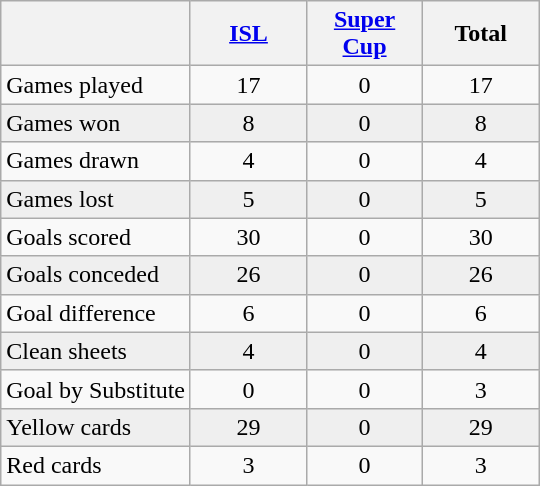<table class="wikitable" style="text-align: center;">
<tr>
<th></th>
<th style="width:70px;"><a href='#'>ISL</a></th>
<th style="width:70px;"><a href='#'>Super Cup</a></th>
<th style="width:70px;">Total</th>
</tr>
<tr>
<td align=left>Games played</td>
<td>17</td>
<td>0</td>
<td>17</td>
</tr>
<tr bgcolor="#efefef">
<td align=left>Games won</td>
<td>8</td>
<td>0</td>
<td>8</td>
</tr>
<tr>
<td align=left>Games drawn</td>
<td>4</td>
<td>0</td>
<td>4</td>
</tr>
<tr bgcolor="#efefef">
<td align=left>Games lost</td>
<td>5</td>
<td>0</td>
<td>5</td>
</tr>
<tr>
<td align=left>Goals scored</td>
<td>30</td>
<td>0</td>
<td>30</td>
</tr>
<tr bgcolor="#efefef">
<td align=left>Goals conceded</td>
<td>26</td>
<td>0</td>
<td>26</td>
</tr>
<tr>
<td align=left>Goal difference</td>
<td>6</td>
<td>0</td>
<td>6</td>
</tr>
<tr bgcolor="#efefef">
<td align=left>Clean sheets</td>
<td>4</td>
<td>0</td>
<td>4</td>
</tr>
<tr>
<td align=left>Goal by Substitute</td>
<td>0</td>
<td>0</td>
<td>3</td>
</tr>
<tr bgcolor="#efefef">
<td align=left>Yellow cards</td>
<td>29</td>
<td>0</td>
<td>29</td>
</tr>
<tr>
<td align=left>Red cards</td>
<td>3</td>
<td>0</td>
<td>3</td>
</tr>
</table>
